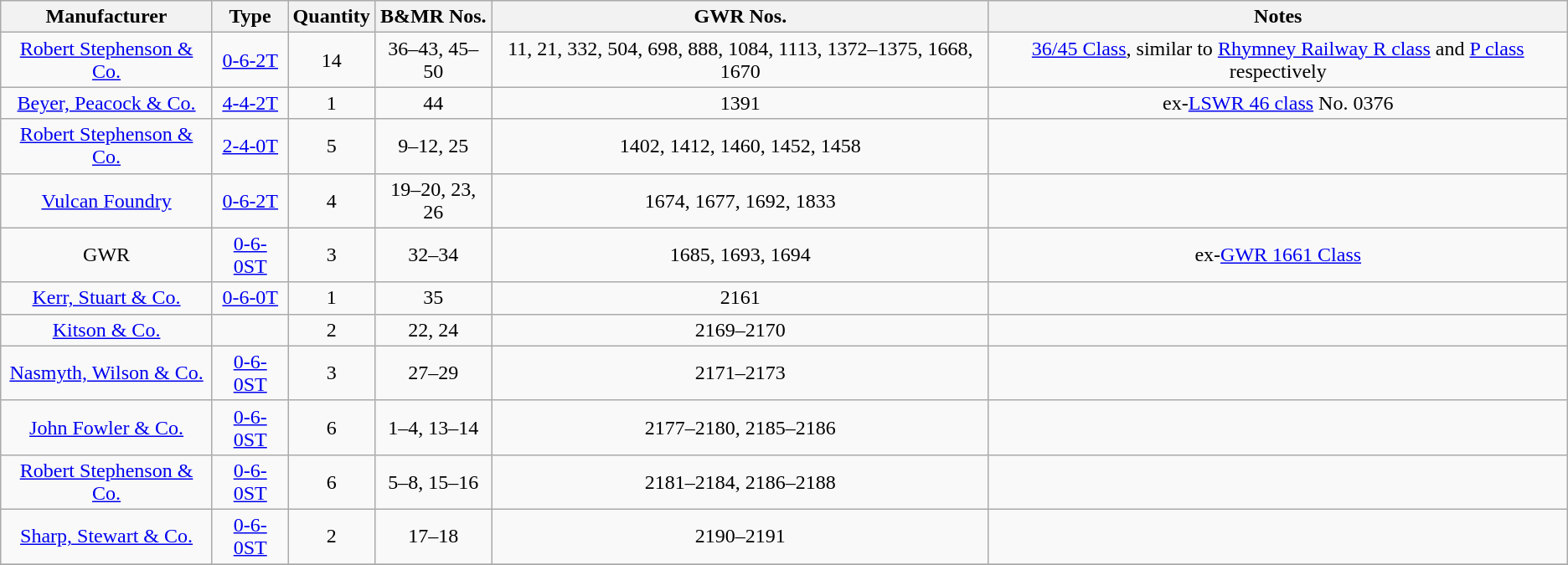<table class=wikitable style=text-align:center>
<tr>
<th>Manufacturer</th>
<th>  Type  </th>
<th>Quantity</th>
<th>B&MR Nos.</th>
<th>GWR Nos.</th>
<th>Notes</th>
</tr>
<tr>
<td><a href='#'>Robert Stephenson & Co.</a></td>
<td><a href='#'>0-6-2T</a></td>
<td>14</td>
<td>36–43, 45–50</td>
<td>11, 21, 332, 504, 698, 888, 1084, 1113, 1372–1375, 1668, 1670</td>
<td><a href='#'>36/45 Class</a>, similar to <a href='#'>Rhymney Railway R class</a> and <a href='#'>P class</a> respectively</td>
</tr>
<tr>
<td><a href='#'>Beyer, Peacock & Co.</a></td>
<td><a href='#'>4-4-2T</a></td>
<td>1</td>
<td>44</td>
<td>1391</td>
<td>ex-<a href='#'>LSWR 46 class</a> No. 0376</td>
</tr>
<tr>
<td><a href='#'>Robert Stephenson & Co.</a></td>
<td><a href='#'>2-4-0T</a></td>
<td>5</td>
<td>9–12, 25</td>
<td>1402, 1412, 1460, 1452, 1458</td>
<td></td>
</tr>
<tr>
<td><a href='#'>Vulcan Foundry</a></td>
<td><a href='#'>0-6-2T</a></td>
<td>4</td>
<td>19–20, 23, 26</td>
<td>1674, 1677, 1692, 1833</td>
<td></td>
</tr>
<tr>
<td>GWR</td>
<td><a href='#'>0-6-0ST</a></td>
<td>3</td>
<td>32–34</td>
<td>1685, 1693, 1694</td>
<td>ex-<a href='#'>GWR 1661 Class</a></td>
</tr>
<tr>
<td><a href='#'>Kerr, Stuart & Co.</a></td>
<td><a href='#'>0-6-0T</a></td>
<td>1</td>
<td>35</td>
<td>2161</td>
<td></td>
</tr>
<tr>
<td><a href='#'>Kitson & Co.</a></td>
<td></td>
<td>2</td>
<td>22, 24</td>
<td>2169–2170</td>
<td></td>
</tr>
<tr>
<td><a href='#'>Nasmyth, Wilson & Co.</a></td>
<td><a href='#'>0-6-0ST</a></td>
<td>3</td>
<td>27–29</td>
<td>2171–2173</td>
<td></td>
</tr>
<tr>
<td><a href='#'>John Fowler & Co.</a></td>
<td><a href='#'>0-6-0ST</a></td>
<td>6</td>
<td>1–4, 13–14</td>
<td>2177–2180, 2185–2186</td>
<td></td>
</tr>
<tr>
<td><a href='#'>Robert Stephenson & Co.</a></td>
<td><a href='#'>0-6-0ST</a></td>
<td>6</td>
<td>5–8, 15–16</td>
<td>2181–2184, 2186–2188</td>
<td></td>
</tr>
<tr>
<td><a href='#'>Sharp, Stewart & Co.</a></td>
<td><a href='#'>0-6-0ST</a></td>
<td>2</td>
<td>17–18</td>
<td>2190–2191</td>
<td></td>
</tr>
<tr>
</tr>
</table>
